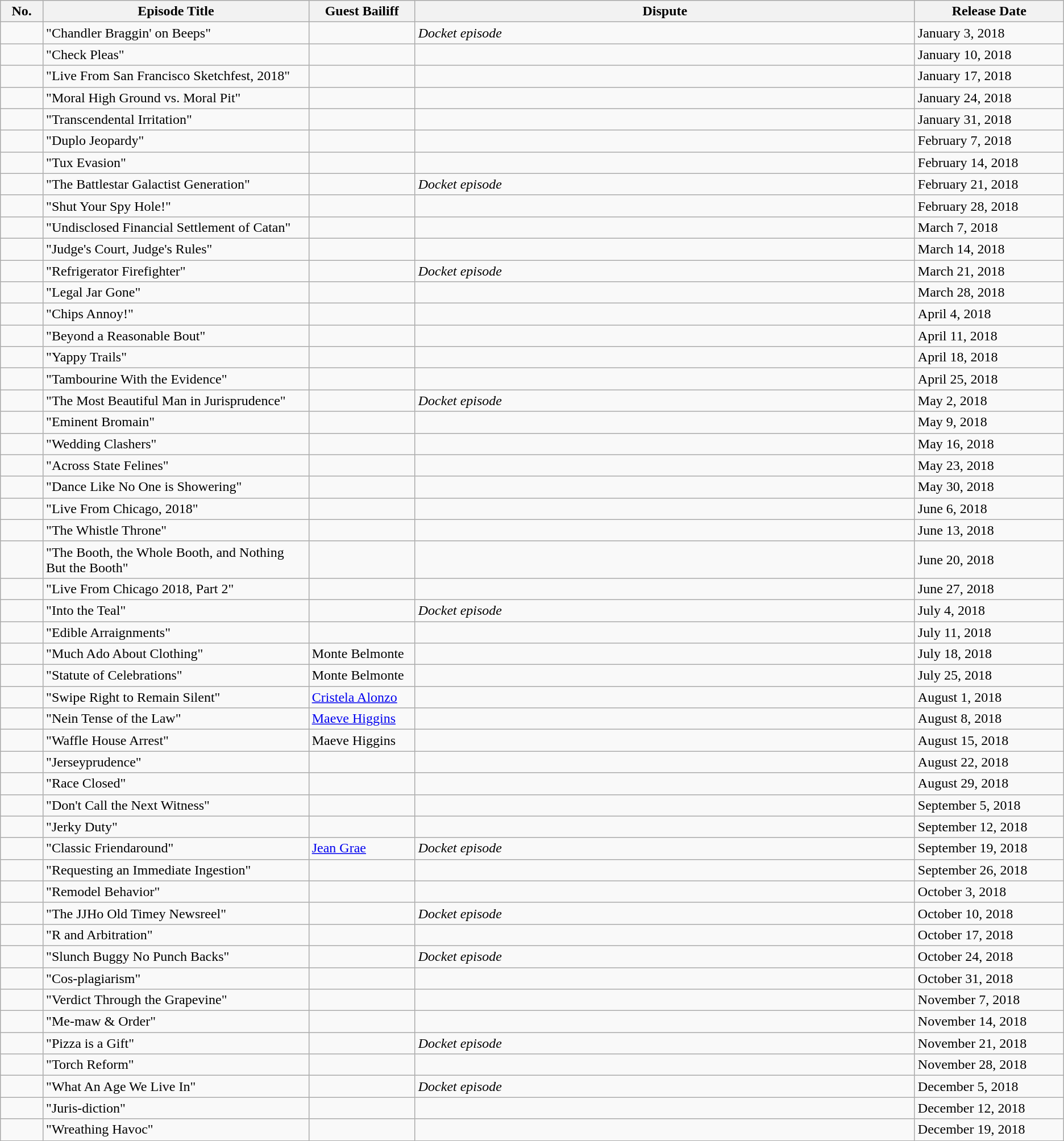<table class="wikitable">
<tr>
<th width="4%">No.</th>
<th width="25%">Episode Title</th>
<th width="10%">Guest Bailiff</th>
<th width="47%">Dispute</th>
<th width="14%">Release Date</th>
</tr>
<tr>
<td></td>
<td>"Chandler Braggin' on Beeps"</td>
<td></td>
<td><em>Docket episode</em></td>
<td>January 3, 2018</td>
</tr>
<tr>
<td></td>
<td>"Check Pleas"</td>
<td></td>
<td></td>
<td>January 10, 2018</td>
</tr>
<tr>
<td></td>
<td>"Live From San Francisco Sketchfest, 2018"</td>
<td></td>
<td></td>
<td>January 17, 2018</td>
</tr>
<tr>
<td></td>
<td>"Moral High Ground vs. Moral Pit"</td>
<td></td>
<td></td>
<td>January 24, 2018</td>
</tr>
<tr>
<td></td>
<td>"Transcendental Irritation"</td>
<td></td>
<td></td>
<td>January 31, 2018</td>
</tr>
<tr>
<td></td>
<td>"Duplo Jeopardy"</td>
<td></td>
<td></td>
<td>February 7, 2018</td>
</tr>
<tr>
<td></td>
<td>"Tux Evasion"</td>
<td></td>
<td></td>
<td>February 14, 2018</td>
</tr>
<tr>
<td></td>
<td>"The Battlestar Galactist Generation"</td>
<td></td>
<td><em>Docket episode</em></td>
<td>February 21, 2018</td>
</tr>
<tr>
<td></td>
<td>"Shut Your Spy Hole!"</td>
<td></td>
<td></td>
<td>February 28, 2018</td>
</tr>
<tr>
<td></td>
<td>"Undisclosed Financial Settlement of Catan"</td>
<td></td>
<td></td>
<td>March 7, 2018</td>
</tr>
<tr>
<td></td>
<td>"Judge's Court, Judge's Rules"</td>
<td></td>
<td></td>
<td>March 14, 2018</td>
</tr>
<tr>
<td></td>
<td>"Refrigerator Firefighter"</td>
<td></td>
<td><em>Docket episode</em></td>
<td>March 21, 2018</td>
</tr>
<tr>
<td></td>
<td>"Legal Jar Gone"</td>
<td></td>
<td></td>
<td>March 28, 2018</td>
</tr>
<tr>
<td></td>
<td>"Chips Annoy!"</td>
<td></td>
<td></td>
<td>April 4, 2018</td>
</tr>
<tr>
<td></td>
<td>"Beyond a Reasonable Bout"</td>
<td></td>
<td></td>
<td>April 11, 2018</td>
</tr>
<tr>
<td></td>
<td>"Yappy Trails"</td>
<td></td>
<td></td>
<td>April 18, 2018</td>
</tr>
<tr>
<td></td>
<td>"Tambourine With the Evidence"</td>
<td></td>
<td></td>
<td>April 25, 2018</td>
</tr>
<tr>
<td></td>
<td>"The Most Beautiful Man in Jurisprudence"</td>
<td></td>
<td><em>Docket episode</em></td>
<td>May 2, 2018</td>
</tr>
<tr>
<td></td>
<td>"Eminent Bromain"</td>
<td></td>
<td></td>
<td>May 9, 2018</td>
</tr>
<tr>
<td></td>
<td>"Wedding Clashers"</td>
<td></td>
<td></td>
<td>May 16, 2018</td>
</tr>
<tr>
<td></td>
<td>"Across State Felines"</td>
<td></td>
<td></td>
<td>May 23, 2018</td>
</tr>
<tr>
<td></td>
<td>"Dance Like No One is Showering"</td>
<td></td>
<td></td>
<td>May 30, 2018</td>
</tr>
<tr>
<td></td>
<td>"Live From Chicago, 2018"</td>
<td></td>
<td></td>
<td>June 6, 2018</td>
</tr>
<tr>
<td></td>
<td>"The Whistle Throne"</td>
<td></td>
<td></td>
<td>June 13, 2018</td>
</tr>
<tr>
<td></td>
<td>"The Booth, the Whole Booth, and Nothing But the Booth"</td>
<td></td>
<td></td>
<td>June 20, 2018</td>
</tr>
<tr>
<td></td>
<td>"Live From Chicago 2018, Part 2"</td>
<td></td>
<td></td>
<td>June 27, 2018</td>
</tr>
<tr>
<td></td>
<td>"Into the Teal"</td>
<td></td>
<td><em>Docket episode</em></td>
<td>July 4, 2018</td>
</tr>
<tr>
<td></td>
<td>"Edible Arraignments"</td>
<td></td>
<td></td>
<td>July 11, 2018</td>
</tr>
<tr>
<td></td>
<td>"Much Ado About Clothing"</td>
<td>Monte Belmonte</td>
<td></td>
<td>July 18, 2018</td>
</tr>
<tr>
<td></td>
<td>"Statute of Celebrations"</td>
<td>Monte Belmonte</td>
<td></td>
<td>July 25, 2018</td>
</tr>
<tr>
<td></td>
<td>"Swipe Right to Remain Silent"</td>
<td><a href='#'>Cristela Alonzo</a></td>
<td></td>
<td>August 1, 2018</td>
</tr>
<tr>
<td></td>
<td>"Nein Tense of the Law"</td>
<td><a href='#'>Maeve Higgins</a></td>
<td></td>
<td>August 8, 2018</td>
</tr>
<tr>
<td></td>
<td>"Waffle House Arrest"</td>
<td>Maeve Higgins</td>
<td></td>
<td>August 15, 2018</td>
</tr>
<tr>
<td></td>
<td>"Jerseyprudence"</td>
<td></td>
<td></td>
<td>August 22, 2018</td>
</tr>
<tr>
<td></td>
<td>"Race Closed"</td>
<td></td>
<td></td>
<td>August 29, 2018</td>
</tr>
<tr>
<td></td>
<td>"Don't Call the Next Witness"</td>
<td></td>
<td></td>
<td>September 5, 2018</td>
</tr>
<tr>
<td></td>
<td>"Jerky Duty"</td>
<td></td>
<td></td>
<td>September 12, 2018</td>
</tr>
<tr>
<td></td>
<td>"Classic Friendaround"</td>
<td><a href='#'>Jean Grae</a></td>
<td><em>Docket episode</em></td>
<td>September 19, 2018</td>
</tr>
<tr>
<td></td>
<td>"Requesting an Immediate Ingestion"</td>
<td></td>
<td></td>
<td>September 26, 2018</td>
</tr>
<tr>
<td></td>
<td>"Remodel Behavior"</td>
<td></td>
<td></td>
<td>October 3, 2018</td>
</tr>
<tr>
<td></td>
<td>"The JJHo Old Timey Newsreel"</td>
<td></td>
<td><em>Docket episode</em></td>
<td>October 10, 2018</td>
</tr>
<tr>
<td></td>
<td>"R and Arbitration"</td>
<td></td>
<td></td>
<td>October 17, 2018</td>
</tr>
<tr>
<td></td>
<td>"Slunch Buggy No Punch Backs"</td>
<td></td>
<td><em>Docket episode</em></td>
<td>October 24, 2018</td>
</tr>
<tr>
<td></td>
<td>"Cos-plagiarism"</td>
<td></td>
<td></td>
<td>October 31, 2018</td>
</tr>
<tr>
<td></td>
<td>"Verdict Through the Grapevine"</td>
<td></td>
<td></td>
<td>November 7, 2018</td>
</tr>
<tr>
<td></td>
<td>"Me-maw & Order"</td>
<td></td>
<td></td>
<td>November 14, 2018</td>
</tr>
<tr>
<td></td>
<td>"Pizza is a Gift"</td>
<td></td>
<td><em>Docket episode</em></td>
<td>November 21, 2018</td>
</tr>
<tr>
<td></td>
<td>"Torch Reform"</td>
<td></td>
<td></td>
<td>November 28, 2018</td>
</tr>
<tr>
<td></td>
<td>"What An Age We Live In"</td>
<td></td>
<td><em>Docket episode</em></td>
<td>December 5, 2018</td>
</tr>
<tr>
<td></td>
<td>"Juris-diction"</td>
<td></td>
<td></td>
<td>December 12, 2018</td>
</tr>
<tr>
<td></td>
<td>"Wreathing Havoc"</td>
<td></td>
<td></td>
<td>December 19, 2018</td>
</tr>
</table>
